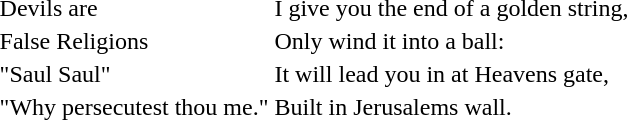<table style="margin: 1em auto;">
<tr>
<td>Devils are</td>
<td>I give you the end of a golden string,</td>
</tr>
<tr>
<td>False Religions</td>
<td>Only wind it into a ball:</td>
</tr>
<tr>
<td>"Saul Saul"</td>
<td>It will lead you in at Heavens gate,</td>
</tr>
<tr>
<td>"Why persecutest thou me."</td>
<td>Built in Jerusalems wall.</td>
</tr>
<tr>
</tr>
</table>
